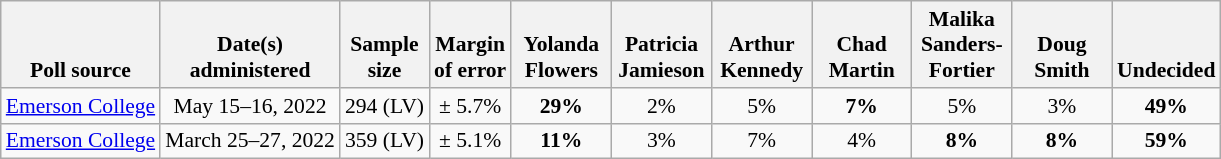<table class="wikitable" style="font-size:90%;text-align:center;">
<tr valign=bottom>
<th>Poll source</th>
<th>Date(s)<br>administered</th>
<th>Sample<br>size</th>
<th>Margin<br>of error</th>
<th style="width:60px;">Yolanda<br>Flowers</th>
<th style="width:60px;">Patricia<br>Jamieson</th>
<th style="width:60px;">Arthur<br>Kennedy</th>
<th style="width:60px;">Chad<br>Martin</th>
<th style="width:60px;">Malika<br>Sanders-Fortier</th>
<th style="width:60px;">Doug<br>Smith</th>
<th>Undecided</th>
</tr>
<tr>
<td style="text-align:left;"><a href='#'>Emerson College</a></td>
<td>May 15–16, 2022</td>
<td>294 (LV)</td>
<td>± 5.7%</td>
<td><strong>29%</strong></td>
<td>2%</td>
<td>5%</td>
<td><strong>7%</strong></td>
<td>5%</td>
<td>3%</td>
<td><strong>49%</strong></td>
</tr>
<tr>
<td style="text-align:left;"><a href='#'>Emerson College</a></td>
<td>March 25–27, 2022</td>
<td>359 (LV)</td>
<td>± 5.1%</td>
<td><strong>11%</strong></td>
<td>3%</td>
<td>7%</td>
<td>4%</td>
<td><strong>8%</strong></td>
<td><strong>8%</strong></td>
<td><strong>59%</strong></td>
</tr>
</table>
